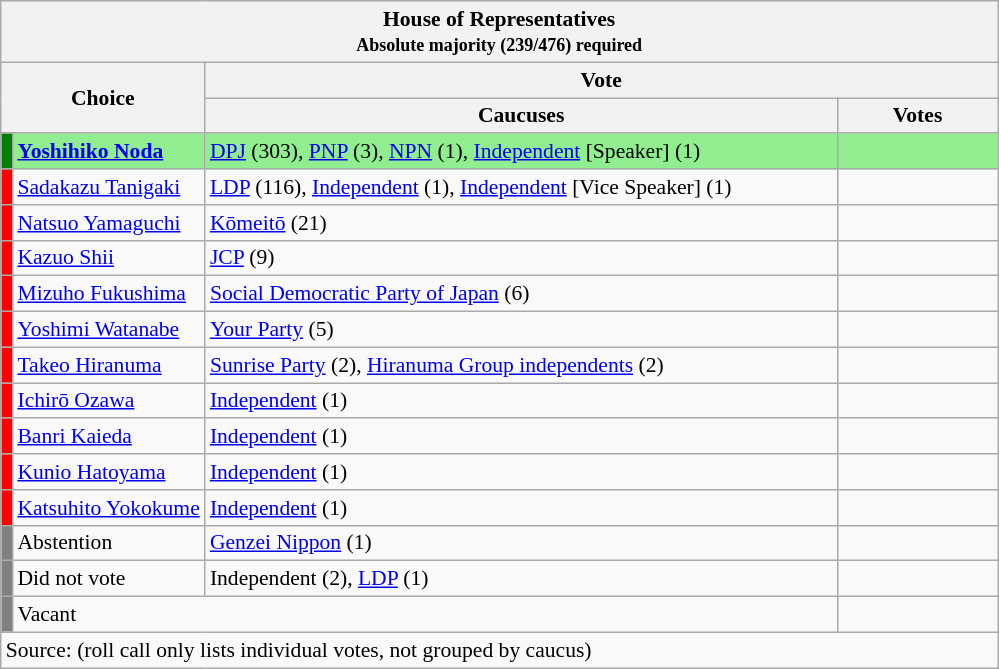<table class="wikitable" style="font-size:90%;">
<tr>
<th colspan="4">House of Representatives <br> <small>Absolute majority (239/476) required</small></th>
</tr>
<tr>
<th align="left" rowspan="2" colspan="2" width="100">Choice</th>
<th colspan="2">Vote</th>
</tr>
<tr>
<th width="415">Caucuses</th>
<th width="100">Votes</th>
</tr>
<tr style="background:lightgreen;">
<td width="1" bgcolor="green"></td>
<td align="left"><strong><a href='#'>Yoshihiko Noda</a></strong></td>
<td><a href='#'>DPJ</a> (303), <a href='#'>PNP</a> (3), <a href='#'>NPN</a> (1), <a href='#'>Independent</a> [Speaker] (1)</td>
<td></td>
</tr>
<tr>
<td bgcolor="red"></td>
<td align="left"><a href='#'>Sadakazu Tanigaki</a></td>
<td><a href='#'>LDP</a> (116), <a href='#'>Independent</a> (1), <a href='#'>Independent</a> [Vice Speaker] (1)</td>
<td></td>
</tr>
<tr>
<td bgcolor="red"></td>
<td align="left"><a href='#'>Natsuo Yamaguchi</a></td>
<td><a href='#'>Kōmeitō</a> (21)</td>
<td></td>
</tr>
<tr>
<td bgcolor="red"></td>
<td align="left"><a href='#'>Kazuo Shii</a></td>
<td><a href='#'>JCP</a> (9)</td>
<td></td>
</tr>
<tr>
<td bgcolor="red"></td>
<td align="left"><a href='#'>Mizuho Fukushima</a></td>
<td><a href='#'>Social Democratic Party of Japan</a> (6)</td>
<td></td>
</tr>
<tr>
<td bgcolor="red"></td>
<td align="left"><a href='#'>Yoshimi Watanabe</a></td>
<td><a href='#'>Your Party</a> (5)</td>
<td></td>
</tr>
<tr>
<td bgcolor="red"></td>
<td align="left"><a href='#'>Takeo Hiranuma</a></td>
<td><a href='#'>Sunrise Party</a> (2), <a href='#'>Hiranuma Group independents</a> (2)</td>
<td></td>
</tr>
<tr>
<td bgcolor="red"></td>
<td align="left"><a href='#'>Ichirō Ozawa</a></td>
<td><a href='#'>Independent</a> (1)</td>
<td></td>
</tr>
<tr>
<td bgcolor="red"></td>
<td align="left"><a href='#'>Banri Kaieda</a></td>
<td><a href='#'>Independent</a> (1)</td>
<td></td>
</tr>
<tr>
<td bgcolor="red"></td>
<td align="left"><a href='#'>Kunio Hatoyama</a></td>
<td><a href='#'>Independent</a> (1)</td>
<td></td>
</tr>
<tr>
<td bgcolor="red"></td>
<td align="left"><a href='#'>Katsuhito Yokokume</a></td>
<td><a href='#'>Independent</a> (1)</td>
<td></td>
</tr>
<tr>
<td bgcolor="gray"></td>
<td align="left">Abstention</td>
<td><a href='#'>Genzei Nippon</a> (1)</td>
<td></td>
</tr>
<tr>
<td bgcolor="gray"></td>
<td align="left">Did not vote</td>
<td>Independent (2), <a href='#'>LDP</a> (1)</td>
<td></td>
</tr>
<tr>
<td bgcolor="gray"></td>
<td align="left" colspan="2">Vacant</td>
<td></td>
</tr>
<tr>
<td colspan="4">Source:  (roll call only lists individual votes, not grouped by caucus)</td>
</tr>
</table>
